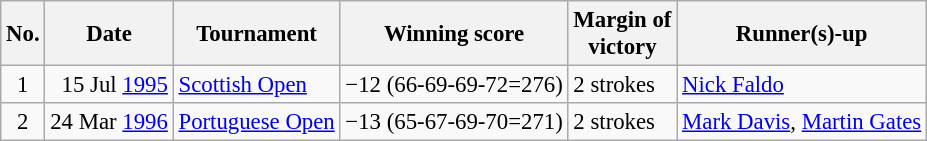<table class="wikitable" style="font-size:95%;">
<tr>
<th>No.</th>
<th>Date</th>
<th>Tournament</th>
<th>Winning score</th>
<th>Margin of<br>victory</th>
<th>Runner(s)-up</th>
</tr>
<tr>
<td align=center>1</td>
<td align=right>15 Jul <a href='#'>1995</a></td>
<td><a href='#'>Scottish Open</a></td>
<td>−12 (66-69-69-72=276)</td>
<td>2 strokes</td>
<td> <a href='#'>Nick Faldo</a></td>
</tr>
<tr>
<td align=center>2</td>
<td align=right>24 Mar <a href='#'>1996</a></td>
<td><a href='#'>Portuguese Open</a></td>
<td>−13 (65-67-69-70=271)</td>
<td>2 strokes</td>
<td> <a href='#'>Mark Davis</a>,  <a href='#'>Martin Gates</a></td>
</tr>
</table>
